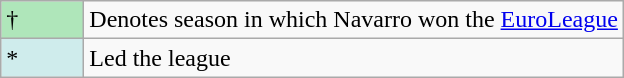<table class="wikitable">
<tr>
<td style="background:#AFE6BA; width:3em;">†</td>
<td>Denotes season in which Navarro won the <a href='#'>EuroLeague</a></td>
</tr>
<tr>
<td style="background:#CFECEC; width:1em">*</td>
<td>Led the league</td>
</tr>
</table>
